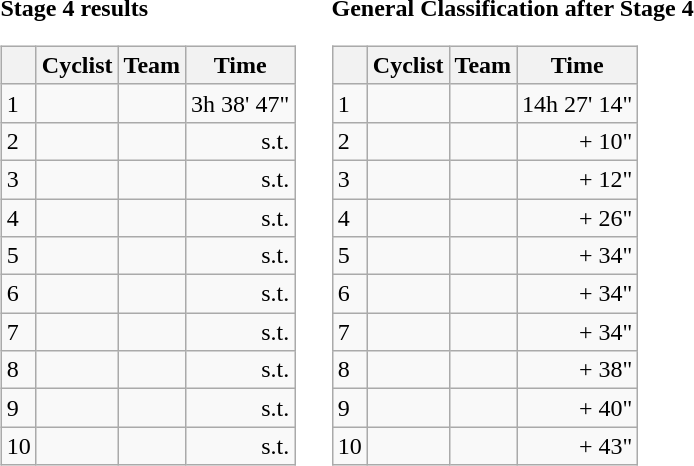<table>
<tr>
<td><strong>Stage 4 results</strong><br><table class="wikitable">
<tr>
<th></th>
<th>Cyclist</th>
<th>Team</th>
<th>Time</th>
</tr>
<tr>
<td>1</td>
<td> </td>
<td></td>
<td style="text-align:right;">3h 38' 47"</td>
</tr>
<tr>
<td>2</td>
<td></td>
<td></td>
<td style="text-align:right;">s.t.</td>
</tr>
<tr>
<td>3</td>
<td></td>
<td></td>
<td style="text-align:right;">s.t.</td>
</tr>
<tr>
<td>4</td>
<td></td>
<td></td>
<td style="text-align:right;">s.t.</td>
</tr>
<tr>
<td>5</td>
<td></td>
<td></td>
<td style="text-align:right;">s.t.</td>
</tr>
<tr>
<td>6</td>
<td></td>
<td></td>
<td style="text-align:right;">s.t.</td>
</tr>
<tr>
<td>7</td>
<td></td>
<td></td>
<td style="text-align:right;">s.t.</td>
</tr>
<tr>
<td>8</td>
<td></td>
<td></td>
<td style="text-align:right;">s.t.</td>
</tr>
<tr>
<td>9</td>
<td></td>
<td></td>
<td style="text-align:right;">s.t.</td>
</tr>
<tr>
<td>10</td>
<td></td>
<td></td>
<td style="text-align:right;">s.t.</td>
</tr>
</table>
</td>
<td></td>
<td><strong>General Classification after Stage 4</strong><br><table class="wikitable">
<tr>
<th></th>
<th>Cyclist</th>
<th>Team</th>
<th>Time</th>
</tr>
<tr>
<td>1</td>
<td> </td>
<td></td>
<td style="text-align:right;">14h 27' 14"</td>
</tr>
<tr>
<td>2</td>
<td></td>
<td></td>
<td style="text-align:right;">+ 10"</td>
</tr>
<tr>
<td>3</td>
<td></td>
<td></td>
<td style="text-align:right;">+ 12"</td>
</tr>
<tr>
<td>4</td>
<td></td>
<td></td>
<td style="text-align:right;">+ 26"</td>
</tr>
<tr>
<td>5</td>
<td></td>
<td></td>
<td style="text-align:right;">+ 34"</td>
</tr>
<tr>
<td>6</td>
<td></td>
<td></td>
<td style="text-align:right;">+ 34"</td>
</tr>
<tr>
<td>7</td>
<td></td>
<td></td>
<td style="text-align:right;">+ 34"</td>
</tr>
<tr>
<td>8</td>
<td></td>
<td></td>
<td style="text-align:right;">+ 38"</td>
</tr>
<tr>
<td>9</td>
<td></td>
<td></td>
<td style="text-align:right;">+ 40"</td>
</tr>
<tr>
<td>10</td>
<td></td>
<td></td>
<td style="text-align:right;">+ 43"</td>
</tr>
</table>
</td>
</tr>
</table>
